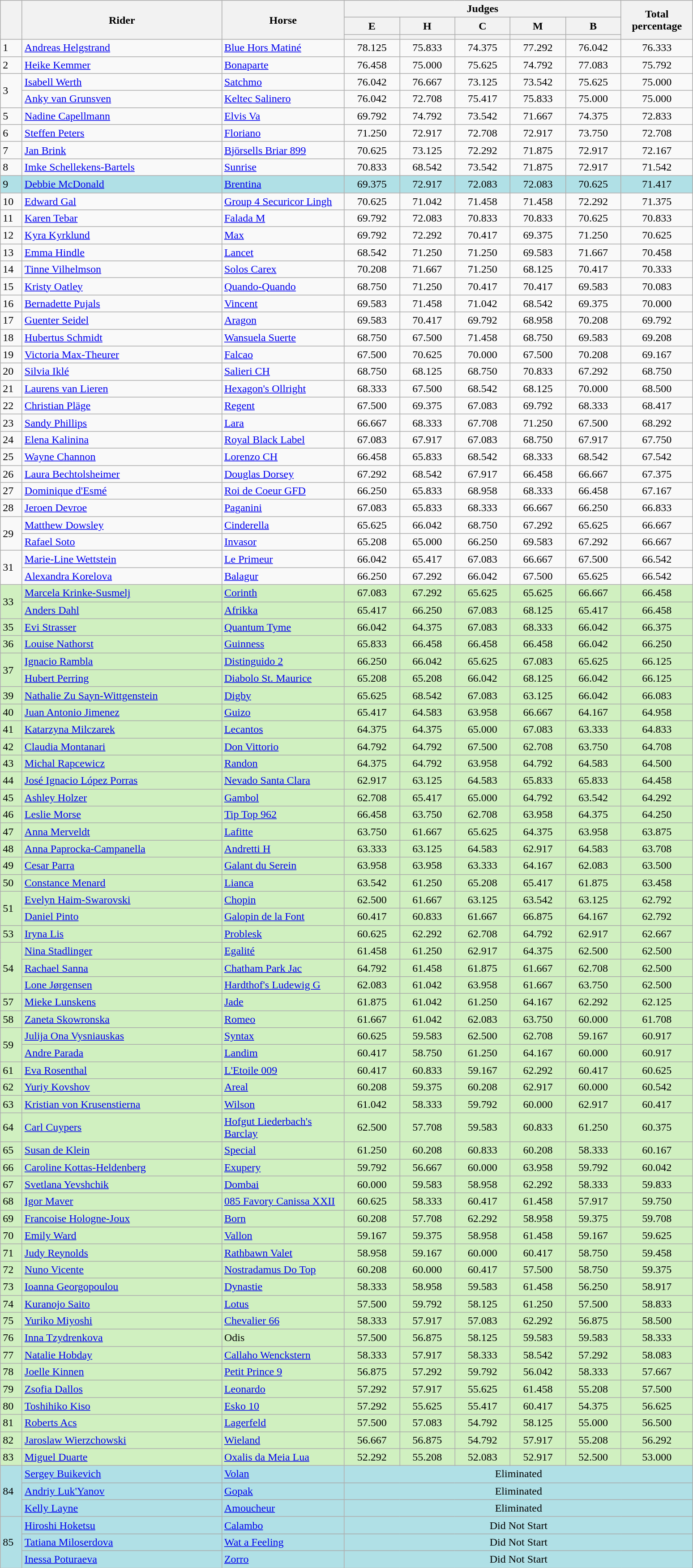<table class="wikitable">
<tr>
<th rowspan="3" width=25></th>
<th rowspan="3" width=290>Rider</th>
<th rowspan="3" width=175>Horse</th>
<th colspan="5" class="unsortable">Judges</th>
<th rowspan="3" width=100>Total percentage</th>
</tr>
<tr>
<th width=75>E</th>
<th width=75>H</th>
<th width=75>C</th>
<th width=75>M</th>
<th width=75>B</th>
</tr>
<tr>
<th width=75></th>
<th width=75></th>
<th width=75></th>
<th width=75></th>
<th width=75></th>
</tr>
<tr>
<td>1</td>
<td> <a href='#'>Andreas Helgstrand</a></td>
<td><a href='#'>Blue Hors Matiné</a></td>
<td align="center">78.125</td>
<td align="center">75.833</td>
<td align="center">74.375</td>
<td align="center">77.292</td>
<td align="center">76.042</td>
<td align="center">76.333</td>
</tr>
<tr>
<td>2</td>
<td> <a href='#'>Heike Kemmer</a></td>
<td><a href='#'>Bonaparte</a></td>
<td align="center">76.458</td>
<td align="center">75.000</td>
<td align="center">75.625</td>
<td align="center">74.792</td>
<td align="center">77.083</td>
<td align="center">75.792</td>
</tr>
<tr>
<td rowspan="2">3</td>
<td> <a href='#'>Isabell Werth</a></td>
<td><a href='#'>Satchmo</a></td>
<td align="center">76.042</td>
<td align="center">76.667</td>
<td align="center">73.125</td>
<td align="center">73.542</td>
<td align="center">75.625</td>
<td align="center">75.000</td>
</tr>
<tr>
<td> <a href='#'>Anky van Grunsven</a></td>
<td><a href='#'>Keltec Salinero</a></td>
<td align="center">76.042</td>
<td align="center">72.708</td>
<td align="center">75.417</td>
<td align="center">75.833</td>
<td align="center">75.000</td>
<td align="center">75.000</td>
</tr>
<tr>
<td>5</td>
<td> <a href='#'>Nadine Capellmann</a></td>
<td><a href='#'>Elvis Va</a></td>
<td align="center">69.792</td>
<td align="center">74.792</td>
<td align="center">73.542</td>
<td align="center">71.667</td>
<td align="center">74.375</td>
<td align="center">72.833</td>
</tr>
<tr>
<td>6</td>
<td> <a href='#'>Steffen Peters</a></td>
<td><a href='#'>Floriano</a></td>
<td align="center">71.250</td>
<td align="center">72.917</td>
<td align="center">72.708</td>
<td align="center">72.917</td>
<td align="center">73.750</td>
<td align="center">72.708</td>
</tr>
<tr>
<td>7</td>
<td> <a href='#'>Jan Brink</a></td>
<td><a href='#'>Björsells Briar 899</a></td>
<td align="center">70.625</td>
<td align="center">73.125</td>
<td align="center">72.292</td>
<td align="center">71.875</td>
<td align="center">72.917</td>
<td align="center">72.167</td>
</tr>
<tr>
<td>8</td>
<td> <a href='#'>Imke Schellekens-Bartels</a></td>
<td><a href='#'>Sunrise</a></td>
<td align="center">70.833</td>
<td align="center">68.542</td>
<td align="center">73.542</td>
<td align="center">71.875</td>
<td align="center">72.917</td>
<td align="center">71.542</td>
</tr>
<tr style="background:#B0E0E6">
<td>9</td>
<td> <a href='#'>Debbie McDonald</a></td>
<td><a href='#'>Brentina</a></td>
<td align="center">69.375</td>
<td align="center">72.917</td>
<td align="center">72.083</td>
<td align="center">72.083</td>
<td align="center">70.625</td>
<td align="center">71.417</td>
</tr>
<tr>
<td>10</td>
<td> <a href='#'>Edward Gal</a></td>
<td><a href='#'>Group 4 Securicor Lingh</a></td>
<td align="center">70.625</td>
<td align="center">71.042</td>
<td align="center">71.458</td>
<td align="center">71.458</td>
<td align="center">72.292</td>
<td align="center">71.375</td>
</tr>
<tr>
<td>11</td>
<td> <a href='#'>Karen Tebar</a></td>
<td><a href='#'>Falada M</a></td>
<td align="center">69.792</td>
<td align="center">72.083</td>
<td align="center">70.833</td>
<td align="center">70.833</td>
<td align="center">70.625</td>
<td align="center">70.833</td>
</tr>
<tr>
<td>12</td>
<td> <a href='#'>Kyra Kyrklund</a></td>
<td><a href='#'>Max</a></td>
<td align="center">69.792</td>
<td align="center">72.292</td>
<td align="center">70.417</td>
<td align="center">69.375</td>
<td align="center">71.250</td>
<td align="center">70.625</td>
</tr>
<tr>
<td>13</td>
<td> <a href='#'>Emma Hindle</a></td>
<td><a href='#'>Lancet</a></td>
<td align="center">68.542</td>
<td align="center">71.250</td>
<td align="center">71.250</td>
<td align="center">69.583</td>
<td align="center">71.667</td>
<td align="center">70.458</td>
</tr>
<tr>
<td>14</td>
<td> <a href='#'>Tinne Vilhelmson</a></td>
<td><a href='#'>Solos Carex</a></td>
<td align="center">70.208</td>
<td align="center">71.667</td>
<td align="center">71.250</td>
<td align="center">68.125</td>
<td align="center">70.417</td>
<td align="center">70.333</td>
</tr>
<tr>
<td>15</td>
<td> <a href='#'>Kristy Oatley</a></td>
<td><a href='#'>Quando-Quando</a></td>
<td align="center">68.750</td>
<td align="center">71.250</td>
<td align="center">70.417</td>
<td align="center">70.417</td>
<td align="center">69.583</td>
<td align="center">70.083</td>
</tr>
<tr>
<td>16</td>
<td> <a href='#'>Bernadette Pujals</a></td>
<td><a href='#'>Vincent</a></td>
<td align="center">69.583</td>
<td align="center">71.458</td>
<td align="center">71.042</td>
<td align="center">68.542</td>
<td align="center">69.375</td>
<td align="center">70.000</td>
</tr>
<tr>
<td>17</td>
<td> <a href='#'>Guenter Seidel</a></td>
<td><a href='#'>Aragon</a></td>
<td align="center">69.583</td>
<td align="center">70.417</td>
<td align="center">69.792</td>
<td align="center">68.958</td>
<td align="center">70.208</td>
<td align="center">69.792</td>
</tr>
<tr>
<td>18</td>
<td> <a href='#'>Hubertus Schmidt</a></td>
<td><a href='#'>Wansuela Suerte</a></td>
<td align="center">68.750</td>
<td align="center">67.500</td>
<td align="center">71.458</td>
<td align="center">68.750</td>
<td align="center">69.583</td>
<td align="center">69.208</td>
</tr>
<tr>
<td>19</td>
<td> <a href='#'>Victoria Max-Theurer</a></td>
<td><a href='#'>Falcao</a></td>
<td align="center">67.500</td>
<td align="center">70.625</td>
<td align="center">70.000</td>
<td align="center">67.500</td>
<td align="center">70.208</td>
<td align="center">69.167</td>
</tr>
<tr>
<td>20</td>
<td> <a href='#'>Silvia Iklé</a></td>
<td><a href='#'>Salieri CH</a></td>
<td align="center">68.750</td>
<td align="center">68.125</td>
<td align="center">68.750</td>
<td align="center">70.833</td>
<td align="center">67.292</td>
<td align="center">68.750</td>
</tr>
<tr>
<td>21</td>
<td> <a href='#'>Laurens van Lieren</a></td>
<td><a href='#'>Hexagon's Ollright</a></td>
<td align="center">68.333</td>
<td align="center">67.500</td>
<td align="center">68.542</td>
<td align="center">68.125</td>
<td align="center">70.000</td>
<td align="center">68.500</td>
</tr>
<tr>
<td>22</td>
<td> <a href='#'>Christian Pläge</a></td>
<td><a href='#'>Regent</a></td>
<td align="center">67.500</td>
<td align="center">69.375</td>
<td align="center">67.083</td>
<td align="center">69.792</td>
<td align="center">68.333</td>
<td align="center">68.417</td>
</tr>
<tr>
<td>23</td>
<td> <a href='#'>Sandy Phillips</a></td>
<td><a href='#'>Lara</a></td>
<td align="center">66.667</td>
<td align="center">68.333</td>
<td align="center">67.708</td>
<td align="center">71.250</td>
<td align="center">67.500</td>
<td align="center">68.292</td>
</tr>
<tr>
<td>24</td>
<td> <a href='#'>Elena Kalinina</a></td>
<td><a href='#'>Royal Black Label</a></td>
<td align="center">67.083</td>
<td align="center">67.917</td>
<td align="center">67.083</td>
<td align="center">68.750</td>
<td align="center">67.917</td>
<td align="center">67.750</td>
</tr>
<tr>
<td>25</td>
<td> <a href='#'>Wayne Channon</a></td>
<td><a href='#'>Lorenzo CH</a></td>
<td align="center">66.458</td>
<td align="center">65.833</td>
<td align="center">68.542</td>
<td align="center">68.333</td>
<td align="center">68.542</td>
<td align="center">67.542</td>
</tr>
<tr>
<td>26</td>
<td> <a href='#'>Laura Bechtolsheimer</a></td>
<td><a href='#'>Douglas Dorsey</a></td>
<td align="center">67.292</td>
<td align="center">68.542</td>
<td align="center">67.917</td>
<td align="center">66.458</td>
<td align="center">66.667</td>
<td align="center">67.375</td>
</tr>
<tr>
<td>27</td>
<td> <a href='#'>Dominique d'Esmé</a></td>
<td><a href='#'>Roi de Coeur GFD</a></td>
<td align="center">66.250</td>
<td align="center">65.833</td>
<td align="center">68.958</td>
<td align="center">68.333</td>
<td align="center">66.458</td>
<td align="center">67.167</td>
</tr>
<tr>
<td>28</td>
<td> <a href='#'>Jeroen Devroe</a></td>
<td><a href='#'>Paganini</a></td>
<td align="center">67.083</td>
<td align="center">65.833</td>
<td align="center">68.333</td>
<td align="center">66.667</td>
<td align="center">66.250</td>
<td align="center">66.833</td>
</tr>
<tr>
<td rowspan="2">29</td>
<td> <a href='#'>Matthew Dowsley</a></td>
<td><a href='#'>Cinderella</a></td>
<td align="center">65.625</td>
<td align="center">66.042</td>
<td align="center">68.750</td>
<td align="center">67.292</td>
<td align="center">65.625</td>
<td align="center">66.667</td>
</tr>
<tr>
<td> <a href='#'>Rafael Soto</a></td>
<td><a href='#'>Invasor</a></td>
<td align="center">65.208</td>
<td align="center">65.000</td>
<td align="center">66.250</td>
<td align="center">69.583</td>
<td align="center">67.292</td>
<td align="center">66.667</td>
</tr>
<tr>
<td rowspan="2">31</td>
<td> <a href='#'>Marie-Line Wettstein</a></td>
<td><a href='#'>Le Primeur</a></td>
<td align="center">66.042</td>
<td align="center">65.417</td>
<td align="center">67.083</td>
<td align="center">66.667</td>
<td align="center">67.500</td>
<td align="center">66.542</td>
</tr>
<tr>
<td> <a href='#'>Alexandra Korelova</a></td>
<td><a href='#'>Balagur</a></td>
<td align="center">66.250</td>
<td align="center">67.292</td>
<td align="center">66.042</td>
<td align="center">67.500</td>
<td align="center">65.625</td>
<td align="center">66.542</td>
</tr>
<tr style="background:#d0f0c0">
<td rowspan="2">33</td>
<td> <a href='#'>Marcela Krinke-Susmelj</a></td>
<td><a href='#'>Corinth</a></td>
<td align="center">67.083</td>
<td align="center">67.292</td>
<td align="center">65.625</td>
<td align="center">65.625</td>
<td align="center">66.667</td>
<td align="center">66.458</td>
</tr>
<tr style="background:#d0f0c0">
<td> <a href='#'>Anders Dahl</a></td>
<td><a href='#'>Afrikka</a></td>
<td align="center">65.417</td>
<td align="center">66.250</td>
<td align="center">67.083</td>
<td align="center">68.125</td>
<td align="center">65.417</td>
<td align="center">66.458</td>
</tr>
<tr style="background:#d0f0c0">
<td>35</td>
<td> <a href='#'>Evi Strasser</a></td>
<td><a href='#'>Quantum Tyme</a></td>
<td align="center">66.042</td>
<td align="center">64.375</td>
<td align="center">67.083</td>
<td align="center">68.333</td>
<td align="center">66.042</td>
<td align="center">66.375</td>
</tr>
<tr style="background:#d0f0c0">
<td>36</td>
<td> <a href='#'>Louise Nathorst</a></td>
<td><a href='#'>Guinness</a></td>
<td align="center">65.833</td>
<td align="center">66.458</td>
<td align="center">66.458</td>
<td align="center">66.458</td>
<td align="center">66.042</td>
<td align="center">66.250</td>
</tr>
<tr style="background:#d0f0c0">
<td rowspan="2">37</td>
<td> <a href='#'>Ignacio Rambla</a></td>
<td><a href='#'>Distinguido 2</a></td>
<td align="center">66.250</td>
<td align="center">66.042</td>
<td align="center">65.625</td>
<td align="center">67.083</td>
<td align="center">65.625</td>
<td align="center">66.125</td>
</tr>
<tr style="background:#d0f0c0">
<td> <a href='#'>Hubert Perring</a></td>
<td><a href='#'>Diabolo St. Maurice</a></td>
<td align="center">65.208</td>
<td align="center">65.208</td>
<td align="center">66.042</td>
<td align="center">68.125</td>
<td align="center">66.042</td>
<td align="center">66.125</td>
</tr>
<tr style="background:#d0f0c0">
<td>39</td>
<td> <a href='#'>Nathalie Zu Sayn-Wittgenstein</a></td>
<td><a href='#'>Digby</a></td>
<td align="center">65.625</td>
<td align="center">68.542</td>
<td align="center">67.083</td>
<td align="center">63.125</td>
<td align="center">66.042</td>
<td align="center">66.083</td>
</tr>
<tr style="background:#d0f0c0">
<td>40</td>
<td> <a href='#'>Juan Antonio Jimenez</a></td>
<td><a href='#'>Guizo</a></td>
<td align="center">65.417</td>
<td align="center">64.583</td>
<td align="center">63.958</td>
<td align="center">66.667</td>
<td align="center">64.167</td>
<td align="center">64.958</td>
</tr>
<tr style="background:#d0f0c0">
<td>41</td>
<td> <a href='#'>Katarzyna Milczarek</a></td>
<td><a href='#'>Lecantos</a></td>
<td align="center">64.375</td>
<td align="center">64.375</td>
<td align="center">65.000</td>
<td align="center">67.083</td>
<td align="center">63.333</td>
<td align="center">64.833</td>
</tr>
<tr style="background:#d0f0c0">
<td>42</td>
<td> <a href='#'>Claudia Montanari</a></td>
<td><a href='#'>Don Vittorio</a></td>
<td align="center">64.792</td>
<td align="center">64.792</td>
<td align="center">67.500</td>
<td align="center">62.708</td>
<td align="center">63.750</td>
<td align="center">64.708</td>
</tr>
<tr style="background:#d0f0c0">
<td>43</td>
<td> <a href='#'>Michal Rapcewicz</a></td>
<td><a href='#'>Randon</a></td>
<td align="center">64.375</td>
<td align="center">64.792</td>
<td align="center">63.958</td>
<td align="center">64.792</td>
<td align="center">64.583</td>
<td align="center">64.500</td>
</tr>
<tr style="background:#d0f0c0">
<td>44</td>
<td> <a href='#'>José Ignacio López Porras</a></td>
<td><a href='#'>Nevado Santa Clara</a></td>
<td align="center">62.917</td>
<td align="center">63.125</td>
<td align="center">64.583</td>
<td align="center">65.833</td>
<td align="center">65.833</td>
<td align="center">64.458</td>
</tr>
<tr style="background:#d0f0c0">
<td>45</td>
<td> <a href='#'>Ashley Holzer</a></td>
<td><a href='#'>Gambol</a></td>
<td align="center">62.708</td>
<td align="center">65.417</td>
<td align="center">65.000</td>
<td align="center">64.792</td>
<td align="center">63.542</td>
<td align="center">64.292</td>
</tr>
<tr style="background:#d0f0c0">
<td>46</td>
<td> <a href='#'>Leslie Morse</a></td>
<td><a href='#'>Tip Top 962</a></td>
<td align="center">66.458</td>
<td align="center">63.750</td>
<td align="center">62.708</td>
<td align="center">63.958</td>
<td align="center">64.375</td>
<td align="center">64.250</td>
</tr>
<tr style="background:#d0f0c0">
<td>47</td>
<td> <a href='#'>Anna Merveldt</a></td>
<td><a href='#'>Lafitte</a></td>
<td align="center">63.750</td>
<td align="center">61.667</td>
<td align="center">65.625</td>
<td align="center">64.375</td>
<td align="center">63.958</td>
<td align="center">63.875</td>
</tr>
<tr style="background:#d0f0c0">
<td>48</td>
<td> <a href='#'>Anna Paprocka-Campanella</a></td>
<td><a href='#'>Andretti H</a></td>
<td align="center">63.333</td>
<td align="center">63.125</td>
<td align="center">64.583</td>
<td align="center">62.917</td>
<td align="center">64.583</td>
<td align="center">63.708</td>
</tr>
<tr style="background:#d0f0c0">
<td>49</td>
<td> <a href='#'>Cesar Parra</a></td>
<td><a href='#'>Galant du Serein</a></td>
<td align="center">63.958</td>
<td align="center">63.958</td>
<td align="center">63.333</td>
<td align="center">64.167</td>
<td align="center">62.083</td>
<td align="center">63.500</td>
</tr>
<tr style="background:#d0f0c0">
<td>50</td>
<td> <a href='#'>Constance Menard</a></td>
<td><a href='#'>Lianca</a></td>
<td align="center">63.542</td>
<td align="center">61.250</td>
<td align="center">65.208</td>
<td align="center">65.417</td>
<td align="center">61.875</td>
<td align="center">63.458</td>
</tr>
<tr style="background:#d0f0c0">
<td rowspan="2">51</td>
<td> <a href='#'>Evelyn Haim-Swarovski</a></td>
<td><a href='#'>Chopin</a></td>
<td align="center">62.500</td>
<td align="center">61.667</td>
<td align="center">63.125</td>
<td align="center">63.542</td>
<td align="center">63.125</td>
<td align="center">62.792</td>
</tr>
<tr style="background:#d0f0c0">
<td> <a href='#'>Daniel Pinto</a></td>
<td><a href='#'>Galopin de la Font</a></td>
<td align="center">60.417</td>
<td align="center">60.833</td>
<td align="center">61.667</td>
<td align="center">66.875</td>
<td align="center">64.167</td>
<td align="center">62.792</td>
</tr>
<tr style="background:#d0f0c0">
<td>53</td>
<td> <a href='#'>Iryna Lis</a></td>
<td><a href='#'>Problesk</a></td>
<td align="center">60.625</td>
<td align="center">62.292</td>
<td align="center">62.708</td>
<td align="center">64.792</td>
<td align="center">62.917</td>
<td align="center">62.667</td>
</tr>
<tr style="background:#d0f0c0">
<td rowspan="3">54</td>
<td> <a href='#'>Nina Stadlinger</a></td>
<td><a href='#'>Egalité</a></td>
<td align="center">61.458</td>
<td align="center">61.250</td>
<td align="center">62.917</td>
<td align="center">64.375</td>
<td align="center">62.500</td>
<td align="center">62.500</td>
</tr>
<tr style="background:#d0f0c0">
<td> <a href='#'>Rachael Sanna</a></td>
<td><a href='#'>Chatham Park Jac</a></td>
<td align="center">64.792</td>
<td align="center">61.458</td>
<td align="center">61.875</td>
<td align="center">61.667</td>
<td align="center">62.708</td>
<td align="center">62.500</td>
</tr>
<tr style="background:#d0f0c0">
<td> <a href='#'>Lone Jørgensen</a></td>
<td><a href='#'>Hardthof's Ludewig G</a></td>
<td align="center">62.083</td>
<td align="center">61.042</td>
<td align="center">63.958</td>
<td align="center">61.667</td>
<td align="center">63.750</td>
<td align="center">62.500</td>
</tr>
<tr style="background:#d0f0c0">
<td>57</td>
<td> <a href='#'>Mieke Lunskens</a></td>
<td><a href='#'>Jade</a></td>
<td align="center">61.875</td>
<td align="center">61.042</td>
<td align="center">61.250</td>
<td align="center">64.167</td>
<td align="center">62.292</td>
<td align="center">62.125</td>
</tr>
<tr style="background:#d0f0c0">
<td>58</td>
<td> <a href='#'>Zaneta Skowronska</a></td>
<td><a href='#'>Romeo</a></td>
<td align="center">61.667</td>
<td align="center">61.042</td>
<td align="center">62.083</td>
<td align="center">63.750</td>
<td align="center">60.000</td>
<td align="center">61.708</td>
</tr>
<tr style="background:#d0f0c0">
<td rowspan="2">59</td>
<td> <a href='#'>Julija Ona Vysniauskas</a></td>
<td><a href='#'>Syntax</a></td>
<td align="center">60.625</td>
<td align="center">59.583</td>
<td align="center">62.500</td>
<td align="center">62.708</td>
<td align="center">59.167</td>
<td align="center">60.917</td>
</tr>
<tr style="background:#d0f0c0">
<td> <a href='#'>Andre Parada</a></td>
<td><a href='#'>Landim</a></td>
<td align="center">60.417</td>
<td align="center">58.750</td>
<td align="center">61.250</td>
<td align="center">64.167</td>
<td align="center">60.000</td>
<td align="center">60.917</td>
</tr>
<tr style="background:#d0f0c0">
<td>61</td>
<td> <a href='#'>Eva Rosenthal</a></td>
<td><a href='#'>L'Etoile 009</a></td>
<td align="center">60.417</td>
<td align="center">60.833</td>
<td align="center">59.167</td>
<td align="center">62.292</td>
<td align="center">60.417</td>
<td align="center">60.625</td>
</tr>
<tr style="background:#d0f0c0">
<td>62</td>
<td> <a href='#'>Yuriy Kovshov</a></td>
<td><a href='#'>Areal</a></td>
<td align="center">60.208</td>
<td align="center">59.375</td>
<td align="center">60.208</td>
<td align="center">62.917</td>
<td align="center">60.000</td>
<td align="center">60.542</td>
</tr>
<tr style="background:#d0f0c0">
<td>63</td>
<td> <a href='#'>Kristian von Krusenstierna</a></td>
<td><a href='#'>Wilson</a></td>
<td align="center">61.042</td>
<td align="center">58.333</td>
<td align="center">59.792</td>
<td align="center">60.000</td>
<td align="center">62.917</td>
<td align="center">60.417</td>
</tr>
<tr style="background:#d0f0c0">
<td>64</td>
<td> <a href='#'>Carl Cuypers</a></td>
<td><a href='#'>Hofgut Liederbach's Barclay</a></td>
<td align="center">62.500</td>
<td align="center">57.708</td>
<td align="center">59.583</td>
<td align="center">60.833</td>
<td align="center">61.250</td>
<td align="center">60.375</td>
</tr>
<tr style="background:#d0f0c0">
<td>65</td>
<td> <a href='#'>Susan de Klein</a></td>
<td><a href='#'>Special</a></td>
<td align="center">61.250</td>
<td align="center">60.208</td>
<td align="center">60.833</td>
<td align="center">60.208</td>
<td align="center">58.333</td>
<td align="center">60.167</td>
</tr>
<tr style="background:#d0f0c0">
<td>66</td>
<td> <a href='#'>Caroline Kottas-Heldenberg</a></td>
<td><a href='#'>Exupery</a></td>
<td align="center">59.792</td>
<td align="center">56.667</td>
<td align="center">60.000</td>
<td align="center">63.958</td>
<td align="center">59.792</td>
<td align="center">60.042</td>
</tr>
<tr style="background:#d0f0c0">
<td>67</td>
<td> <a href='#'>Svetlana Yevshchik</a></td>
<td><a href='#'>Dombai</a></td>
<td align="center">60.000</td>
<td align="center">59.583</td>
<td align="center">58.958</td>
<td align="center">62.292</td>
<td align="center">58.333</td>
<td align="center">59.833</td>
</tr>
<tr style="background:#d0f0c0">
<td>68</td>
<td> <a href='#'>Igor Maver</a></td>
<td><a href='#'>085 Favory Canissa XXII</a></td>
<td align="center">60.625</td>
<td align="center">58.333</td>
<td align="center">60.417</td>
<td align="center">61.458</td>
<td align="center">57.917</td>
<td align="center">59.750</td>
</tr>
<tr style="background:#d0f0c0">
<td>69</td>
<td> <a href='#'>Francoise Hologne-Joux</a></td>
<td><a href='#'>Born</a></td>
<td align="center">60.208</td>
<td align="center">57.708</td>
<td align="center">62.292</td>
<td align="center">58.958</td>
<td align="center">59.375</td>
<td align="center">59.708</td>
</tr>
<tr style="background:#d0f0c0">
<td>70</td>
<td> <a href='#'>Emily Ward</a></td>
<td><a href='#'>Vallon</a></td>
<td align="center">59.167</td>
<td align="center">59.375</td>
<td align="center">58.958</td>
<td align="center">61.458</td>
<td align="center">59.167</td>
<td align="center">59.625</td>
</tr>
<tr style="background:#d0f0c0">
<td>71</td>
<td> <a href='#'>Judy Reynolds</a></td>
<td><a href='#'>Rathbawn Valet</a></td>
<td align="center">58.958</td>
<td align="center">59.167</td>
<td align="center">60.000</td>
<td align="center">60.417</td>
<td align="center">58.750</td>
<td align="center">59.458</td>
</tr>
<tr style="background:#d0f0c0">
<td>72</td>
<td> <a href='#'>Nuno Vicente</a></td>
<td><a href='#'>Nostradamus Do Top</a></td>
<td align="center">60.208</td>
<td align="center">60.000</td>
<td align="center">60.417</td>
<td align="center">57.500</td>
<td align="center">58.750</td>
<td align="center">59.375</td>
</tr>
<tr style="background:#d0f0c0">
<td>73</td>
<td> <a href='#'>Ioanna Georgopoulou</a></td>
<td><a href='#'>Dynastie</a></td>
<td align="center">58.333</td>
<td align="center">58.958</td>
<td align="center">59.583</td>
<td align="center">61.458</td>
<td align="center">56.250</td>
<td align="center">58.917</td>
</tr>
<tr style="background:#d0f0c0">
<td>74</td>
<td> <a href='#'>Kuranojo Saito</a></td>
<td><a href='#'>Lotus</a></td>
<td align="center">57.500</td>
<td align="center">59.792</td>
<td align="center">58.125</td>
<td align="center">61.250</td>
<td align="center">57.500</td>
<td align="center">58.833</td>
</tr>
<tr style="background:#d0f0c0">
<td>75</td>
<td> <a href='#'>Yuriko Miyoshi</a></td>
<td><a href='#'>Chevalier 66</a></td>
<td align="center">58.333</td>
<td align="center">57.917</td>
<td align="center">57.083</td>
<td align="center">62.292</td>
<td align="center">56.875</td>
<td align="center">58.500</td>
</tr>
<tr style="background:#d0f0c0">
<td>76</td>
<td> <a href='#'>Inna Tzydrenkova</a></td>
<td>Odis</td>
<td align="center">57.500</td>
<td align="center">56.875</td>
<td align="center">58.125</td>
<td align="center">59.583</td>
<td align="center">59.583</td>
<td align="center">58.333</td>
</tr>
<tr style="background:#d0f0c0">
<td>77</td>
<td> <a href='#'>Natalie Hobday</a></td>
<td><a href='#'>Callaho Wenckstern</a></td>
<td align="center">58.333</td>
<td align="center">57.917</td>
<td align="center">58.333</td>
<td align="center">58.542</td>
<td align="center">57.292</td>
<td align="center">58.083</td>
</tr>
<tr style="background:#d0f0c0">
<td>78</td>
<td> <a href='#'>Joelle Kinnen</a></td>
<td><a href='#'>Petit Prince 9</a></td>
<td align="center">56.875</td>
<td align="center">57.292</td>
<td align="center">59.792</td>
<td align="center">56.042</td>
<td align="center">58.333</td>
<td align="center">57.667</td>
</tr>
<tr style="background:#d0f0c0">
<td>79</td>
<td> <a href='#'>Zsofia Dallos</a></td>
<td><a href='#'>Leonardo</a></td>
<td align="center">57.292</td>
<td align="center">57.917</td>
<td align="center">55.625</td>
<td align="center">61.458</td>
<td align="center">55.208</td>
<td align="center">57.500</td>
</tr>
<tr style="background:#d0f0c0">
<td>80</td>
<td> <a href='#'>Toshihiko Kiso</a></td>
<td><a href='#'>Esko 10</a></td>
<td align="center">57.292</td>
<td align="center">55.625</td>
<td align="center">55.417</td>
<td align="center">60.417</td>
<td align="center">54.375</td>
<td align="center">56.625</td>
</tr>
<tr style="background:#d0f0c0">
<td>81</td>
<td> <a href='#'>Roberts Acs</a></td>
<td><a href='#'>Lagerfeld</a></td>
<td align="center">57.500</td>
<td align="center">57.083</td>
<td align="center">54.792</td>
<td align="center">58.125</td>
<td align="center">55.000</td>
<td align="center">56.500</td>
</tr>
<tr style="background:#d0f0c0">
<td>82</td>
<td> <a href='#'>Jaroslaw Wierzchowski</a></td>
<td><a href='#'>Wieland</a></td>
<td align="center">56.667</td>
<td align="center">56.875</td>
<td align="center">54.792</td>
<td align="center">57.917</td>
<td align="center">55.208</td>
<td align="center">56.292</td>
</tr>
<tr style="background:#d0f0c0">
<td>83</td>
<td> <a href='#'>Miguel Duarte</a></td>
<td><a href='#'>Oxalis da Meia Lua</a></td>
<td align="center">52.292</td>
<td align="center">55.208</td>
<td align="center">52.083</td>
<td align="center">52.917</td>
<td align="center">52.500</td>
<td align="center">53.000</td>
</tr>
<tr style="background:#B0E0E6">
<td rowspan="3">84</td>
<td> <a href='#'>Sergey Buikevich</a></td>
<td><a href='#'>Volan</a></td>
<td colspan="6" align="center">Eliminated</td>
</tr>
<tr style="background:#B0E0E6">
<td> <a href='#'>Andriy Luk'Yanov</a></td>
<td><a href='#'>Gopak</a></td>
<td colspan="6" align="center">Eliminated</td>
</tr>
<tr style="background:#B0E0E6">
<td> <a href='#'>Kelly Layne</a></td>
<td><a href='#'>Amoucheur</a></td>
<td colspan="6" align="center">Eliminated</td>
</tr>
<tr style="background:#B0E0E6">
<td rowspan="3">85</td>
<td> <a href='#'>Hiroshi Hoketsu</a></td>
<td><a href='#'>Calambo</a></td>
<td colspan="6" align="center">Did Not Start</td>
</tr>
<tr style="background:#B0E0E6">
<td> <a href='#'>Tatiana Miloserdova</a></td>
<td><a href='#'>Wat a Feeling</a></td>
<td colspan="6" align="center">Did Not Start</td>
</tr>
<tr style="background:#B0E0E6">
<td> <a href='#'>Inessa Poturaeva</a></td>
<td><a href='#'>Zorro</a></td>
<td colspan="6" align="center">Did Not Start</td>
</tr>
</table>
